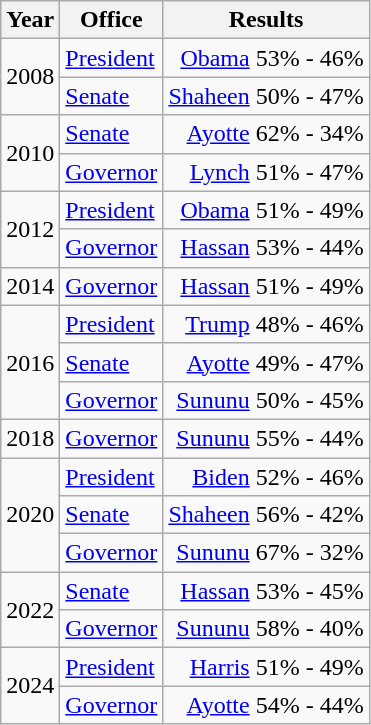<table class=wikitable>
<tr>
<th>Year</th>
<th>Office</th>
<th>Results</th>
</tr>
<tr>
<td rowspan=2>2008</td>
<td><a href='#'>President</a></td>
<td align="right" ><a href='#'>Obama</a> 53% - 46%</td>
</tr>
<tr>
<td><a href='#'>Senate</a></td>
<td align="right" ><a href='#'>Shaheen</a> 50% - 47%</td>
</tr>
<tr>
<td rowspan=2>2010</td>
<td><a href='#'>Senate</a></td>
<td align="right" ><a href='#'>Ayotte</a> 62% - 34%</td>
</tr>
<tr>
<td><a href='#'>Governor</a></td>
<td align="right" ><a href='#'>Lynch</a> 51% - 47%</td>
</tr>
<tr>
<td rowspan=2>2012</td>
<td><a href='#'>President</a></td>
<td align="right" ><a href='#'>Obama</a> 51% - 49%</td>
</tr>
<tr>
<td><a href='#'>Governor</a></td>
<td align="right" ><a href='#'>Hassan</a> 53% - 44%</td>
</tr>
<tr>
<td>2014</td>
<td><a href='#'>Governor</a></td>
<td align="right" ><a href='#'>Hassan</a> 51% - 49%</td>
</tr>
<tr>
<td rowspan=3>2016</td>
<td><a href='#'>President</a></td>
<td align="right" ><a href='#'>Trump</a> 48% - 46%</td>
</tr>
<tr>
<td><a href='#'>Senate</a></td>
<td align="right" ><a href='#'>Ayotte</a> 49% - 47%</td>
</tr>
<tr>
<td><a href='#'>Governor</a></td>
<td align="right" ><a href='#'>Sununu</a> 50% - 45%</td>
</tr>
<tr>
<td>2018</td>
<td><a href='#'>Governor</a></td>
<td align="right" ><a href='#'>Sununu</a> 55% - 44%</td>
</tr>
<tr>
<td rowspan=3>2020</td>
<td><a href='#'>President</a></td>
<td align="right" ><a href='#'>Biden</a> 52% - 46%</td>
</tr>
<tr>
<td><a href='#'>Senate</a></td>
<td align="right" ><a href='#'>Shaheen</a> 56% - 42%</td>
</tr>
<tr>
<td><a href='#'>Governor</a></td>
<td align="right" ><a href='#'>Sununu</a> 67% - 32%</td>
</tr>
<tr>
<td rowspan=2>2022</td>
<td><a href='#'>Senate</a></td>
<td align="right" ><a href='#'>Hassan</a> 53% - 45%</td>
</tr>
<tr>
<td><a href='#'>Governor</a></td>
<td align="right" ><a href='#'>Sununu</a> 58% - 40%</td>
</tr>
<tr>
<td rowspan=2>2024</td>
<td><a href='#'>President</a></td>
<td align="right" ><a href='#'>Harris</a> 51% - 49%</td>
</tr>
<tr>
<td><a href='#'>Governor</a></td>
<td align="right" ><a href='#'>Ayotte</a> 54% - 44%</td>
</tr>
</table>
